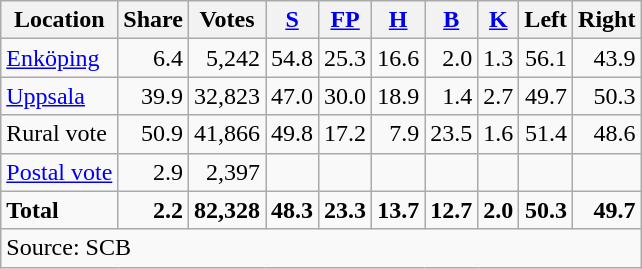<table class="wikitable sortable" style=text-align:right>
<tr>
<th>Location</th>
<th>Share</th>
<th>Votes</th>
<th><a href='#'>S</a></th>
<th><a href='#'>FP</a></th>
<th><a href='#'>H</a></th>
<th><a href='#'>B</a></th>
<th><a href='#'>K</a></th>
<th>Left</th>
<th>Right</th>
</tr>
<tr>
<td align=left><a href='#'>Enköping</a></td>
<td>6.4</td>
<td>5,242</td>
<td>54.8</td>
<td>25.3</td>
<td>16.6</td>
<td>2.0</td>
<td>1.3</td>
<td>56.1</td>
<td>43.9</td>
</tr>
<tr>
<td align=left><a href='#'>Uppsala</a></td>
<td>39.9</td>
<td>32,823</td>
<td>47.0</td>
<td>30.0</td>
<td>18.9</td>
<td>1.4</td>
<td>2.7</td>
<td>49.7</td>
<td>50.3</td>
</tr>
<tr>
<td align=left>Rural vote</td>
<td>50.9</td>
<td>41,866</td>
<td>49.8</td>
<td>17.2</td>
<td>7.9</td>
<td>23.5</td>
<td>1.6</td>
<td>51.4</td>
<td>48.6</td>
</tr>
<tr>
<td align=left><a href='#'>Postal vote</a></td>
<td>2.9</td>
<td>2,397</td>
<td></td>
<td></td>
<td></td>
<td></td>
<td></td>
<td></td>
<td></td>
</tr>
<tr>
<td align=left><strong>Total</strong></td>
<td><strong>2.2</strong></td>
<td><strong>82,328</strong></td>
<td><strong>48.3</strong></td>
<td><strong>23.3</strong></td>
<td><strong>13.7</strong></td>
<td><strong>12.7</strong></td>
<td><strong>2.0</strong></td>
<td><strong>50.3</strong></td>
<td><strong>49.7</strong></td>
</tr>
<tr>
<td align=left colspan=10>Source: SCB </td>
</tr>
</table>
